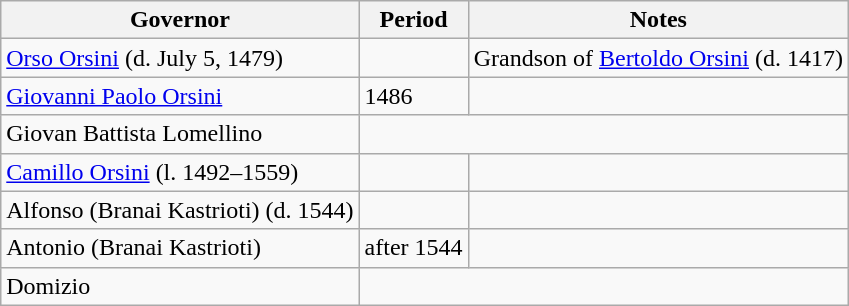<table class="wikitable">
<tr>
<th>Governor</th>
<th>Period</th>
<th>Notes</th>
</tr>
<tr>
<td><a href='#'>Orso Orsini</a> (d. July 5, 1479)</td>
<td></td>
<td>Grandson of <a href='#'>Bertoldo Orsini</a> (d. 1417)</td>
</tr>
<tr>
<td><a href='#'>Giovanni Paolo Orsini</a></td>
<td>1486</td>
<td></td>
</tr>
<tr>
<td>Giovan Battista Lomellino</td>
</tr>
<tr>
<td><a href='#'>Camillo Orsini</a> (l. 1492–1559)</td>
<td></td>
<td></td>
</tr>
<tr>
<td>Alfonso (Branai Kastrioti) (d. 1544)</td>
<td></td>
<td></td>
</tr>
<tr>
<td>Antonio (Branai Kastrioti)</td>
<td>after 1544</td>
<td></td>
</tr>
<tr>
<td>Domizio</td>
</tr>
</table>
